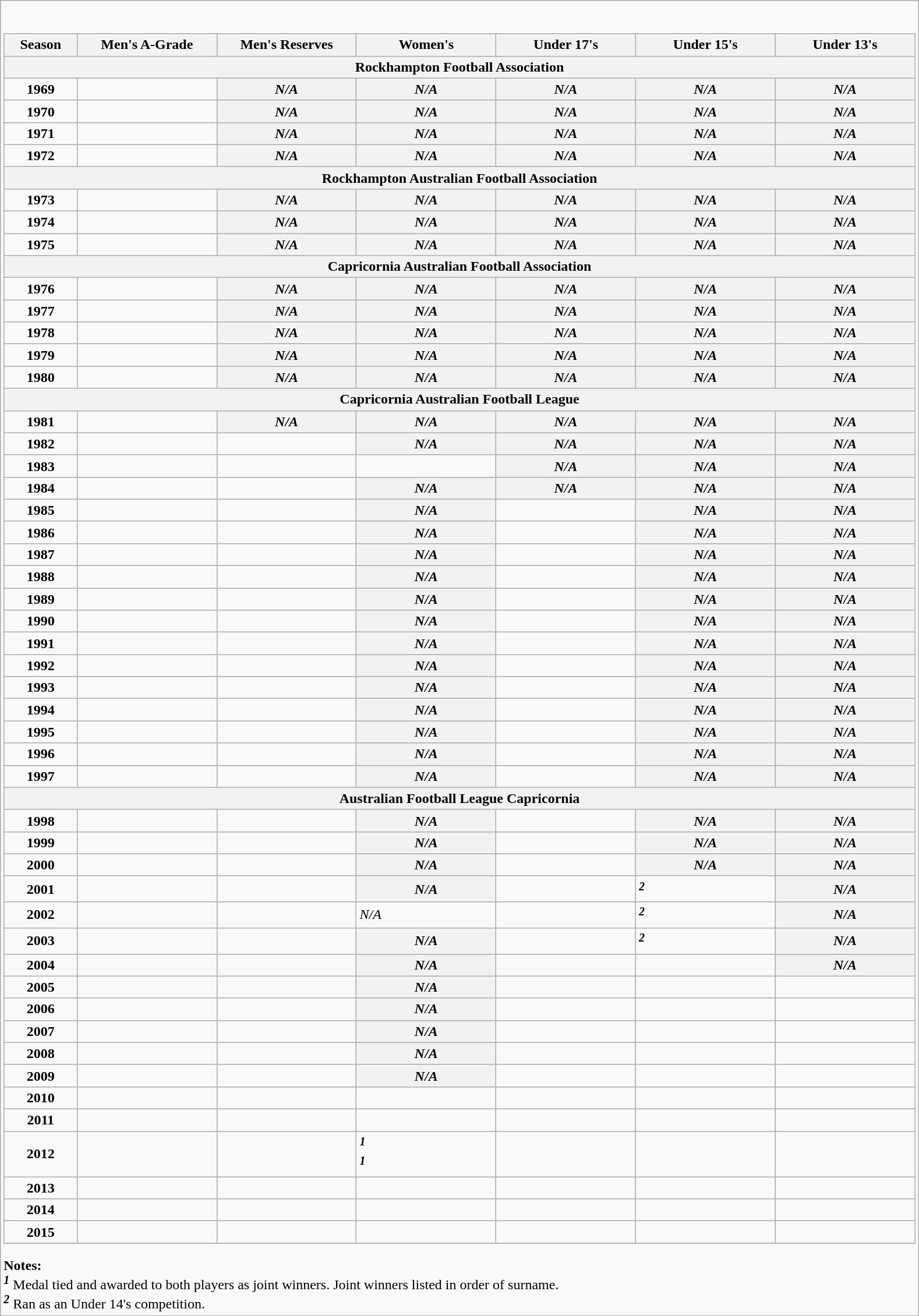<table class="wikitable collapsible collapsed">
<tr>
<td><br><table class="wikitable sortable" style="width:100%; text-align:left">
<tr>
<th width="75">Season</th>
<th width="150">Men's A-Grade</th>
<th width="150">Men's Reserves</th>
<th width="150">Women's</th>
<th width="150">Under 17's</th>
<th width="150">Under 15's</th>
<th width="150">Under 13's</th>
</tr>
<tr>
<th colspan="7">Rockhampton Football Association</th>
</tr>
<tr>
<td style="text-align:center;"><strong>1969</strong></td>
<td><small><strong><em></em></strong></small></td>
<th><em>N/A</em></th>
<th><em>N/A</em></th>
<th><em>N/A</em></th>
<th><em>N/A</em></th>
<th><em>N/A</em></th>
</tr>
<tr>
<td style="text-align:center;"><strong>1970</strong></td>
<td><small><strong><em></em></strong></small></td>
<th><em>N/A</em></th>
<th><em>N/A</em></th>
<th><em>N/A</em></th>
<th><em>N/A</em></th>
<th><em>N/A</em></th>
</tr>
<tr>
<td style="text-align:center;"><strong>1971</strong></td>
<td><small><strong><em></em></strong></small></td>
<th><em>N/A</em></th>
<th><em>N/A</em></th>
<th><em>N/A</em></th>
<th><em>N/A</em></th>
<th><em>N/A</em></th>
</tr>
<tr>
<td style="text-align:center;"><strong>1972</strong></td>
<td><small><strong><em></em></strong></small></td>
<th><em>N/A</em></th>
<th><em>N/A</em></th>
<th><em>N/A</em></th>
<th><em>N/A</em></th>
<th><em>N/A</em></th>
</tr>
<tr>
<th colspan="7">Rockhampton Australian Football Association</th>
</tr>
<tr>
<td style="text-align:center;"><strong>1973</strong></td>
<td><small><strong><em></em></strong></small></td>
<th><em>N/A</em></th>
<th><em>N/A</em></th>
<th><em>N/A</em></th>
<th><em>N/A</em></th>
<th><em>N/A</em></th>
</tr>
<tr>
<td style="text-align:center;"><strong>1974</strong></td>
<td><small><strong><em></em></strong></small></td>
<th><em>N/A</em></th>
<th><em>N/A</em></th>
<th><em>N/A</em></th>
<th><em>N/A</em></th>
<th><em>N/A</em></th>
</tr>
<tr>
<td style="text-align:center;"><strong>1975</strong></td>
<td><small><strong><em></em></strong></small></td>
<th><em>N/A</em></th>
<th><em>N/A</em></th>
<th><em>N/A</em></th>
<th><em>N/A</em></th>
<th><em>N/A</em></th>
</tr>
<tr>
<th colspan="7">Capricornia Australian Football Association</th>
</tr>
<tr>
<td style="text-align:center;"><strong>1976</strong></td>
<td><small><strong><em></em></strong></small></td>
<th><em>N/A</em></th>
<th><em>N/A</em></th>
<th><em>N/A</em></th>
<th><em>N/A</em></th>
<th><em>N/A</em></th>
</tr>
<tr>
<td style="text-align:center;"><strong>1977</strong></td>
<td><small><strong><em></em></strong></small></td>
<th><em>N/A</em></th>
<th><em>N/A</em></th>
<th><em>N/A</em></th>
<th><em>N/A</em></th>
<th><em>N/A</em></th>
</tr>
<tr>
<td style="text-align:center;"><strong>1978</strong></td>
<td><small><strong><em></em></strong></small></td>
<th><em>N/A</em></th>
<th><em>N/A</em></th>
<th><em>N/A</em></th>
<th><em>N/A</em></th>
<th><em>N/A</em></th>
</tr>
<tr>
<td style="text-align:center;"><strong>1979</strong></td>
<td><small><strong><em></em></strong></small></td>
<th><em>N/A</em></th>
<th><em>N/A</em></th>
<th><em>N/A</em></th>
<th><em>N/A</em></th>
<th><em>N/A</em></th>
</tr>
<tr>
<td style="text-align:center;"><strong>1980</strong></td>
<td><small><strong><em></em></strong></small></td>
<th><em>N/A</em></th>
<th><em>N/A</em></th>
<th><em>N/A</em></th>
<th><em>N/A</em></th>
<th><em>N/A</em></th>
</tr>
<tr>
<th colspan="7">Capricornia Australian Football League</th>
</tr>
<tr>
<td style="text-align:center;"><strong>1981</strong></td>
<td><small><strong><em></em></strong></small></td>
<th><em>N/A</em></th>
<th><em>N/A</em></th>
<th><em>N/A</em></th>
<th><em>N/A</em></th>
<th><em>N/A</em></th>
</tr>
<tr>
<td style="text-align:center;"><strong>1982</strong></td>
<td><small><strong><em></em></strong></small></td>
<td><small><strong><em></em></strong></small></td>
<th><em>N/A</em></th>
<th><em>N/A</em></th>
<th><em>N/A</em></th>
<th><em>N/A</em></th>
</tr>
<tr>
<td style="text-align:center;"><strong>1983</strong></td>
<td><small><strong><em></em></strong></small></td>
<td><small><strong><em></em></strong></small></td>
<td><small><strong><em></em></strong></small></td>
<th><em>N/A</em></th>
<th><em>N/A</em></th>
<th><em>N/A</em></th>
</tr>
<tr>
<td style="text-align:center;"><strong>1984</strong></td>
<td><small><strong><em></em></strong></small></td>
<td><small><strong><em></em></strong></small></td>
<th><em>N/A</em></th>
<th><em>N/A</em></th>
<th><em>N/A</em></th>
<th><em>N/A</em></th>
</tr>
<tr>
<td style="text-align:center;"><strong>1985</strong></td>
<td><small><strong><em></em></strong></small></td>
<td><small><strong><em></em></strong></small></td>
<th><em>N/A</em></th>
<td><small><strong><em></em></strong></small></td>
<th><em>N/A</em></th>
<th><em>N/A</em></th>
</tr>
<tr>
<td style="text-align:center;"><strong>1986</strong></td>
<td><small><strong><em></em></strong></small></td>
<td><small><strong><em></em></strong></small></td>
<th><em>N/A</em></th>
<td><small><strong><em></em></strong></small></td>
<th><em>N/A</em></th>
<th><em>N/A</em></th>
</tr>
<tr>
<td style="text-align:center;"><strong>1987</strong></td>
<td><small><strong><em></em></strong></small></td>
<td><small><strong><em></em></strong></small></td>
<th><em>N/A</em></th>
<td><small><strong><em></em></strong></small></td>
<th><em>N/A</em></th>
<th><em>N/A</em></th>
</tr>
<tr>
<td style="text-align:center;"><strong>1988</strong></td>
<td><small><strong><em></em></strong></small></td>
<td><small><strong><em></em></strong></small></td>
<th><em>N/A</em></th>
<td><small><strong><em></em></strong></small></td>
<th><em>N/A</em></th>
<th><em>N/A</em></th>
</tr>
<tr>
<td style="text-align:center;"><strong>1989</strong></td>
<td><small><strong><em></em></strong></small></td>
<td><small><strong><em></em></strong></small></td>
<th><em>N/A</em></th>
<td><small><strong><em></em></strong></small></td>
<th><em>N/A</em></th>
<th><em>N/A</em></th>
</tr>
<tr>
<td style="text-align:center;"><strong>1990</strong></td>
<td><small><strong><em></em></strong></small></td>
<td><small><strong><em></em></strong></small></td>
<th><em>N/A</em></th>
<td><small><strong><em></em></strong></small></td>
<th><em>N/A</em></th>
<th><em>N/A</em></th>
</tr>
<tr>
<td style="text-align:center;"><strong>1991</strong></td>
<td><small><strong><em></em></strong></small></td>
<td><small><strong><em></em></strong></small></td>
<th><em>N/A</em></th>
<td><small><strong><em></em></strong></small></td>
<th><em>N/A</em></th>
<th><em>N/A</em></th>
</tr>
<tr>
<td style="text-align:center;"><strong>1992</strong></td>
<td><small><strong><em></em></strong></small></td>
<td><small><strong><em></em></strong></small></td>
<th><em>N/A</em></th>
<td><small><strong><em></em></strong></small></td>
<th><em>N/A</em></th>
<th><em>N/A</em></th>
</tr>
<tr>
<td style="text-align:center;"><strong>1993</strong></td>
<td></td>
<td><small><strong><em></em></strong></small></td>
<th><em>N/A</em></th>
<td><small><strong><em></em></strong></small></td>
<th><em>N/A</em></th>
<th><em>N/A</em></th>
</tr>
<tr>
<td style="text-align:center;"><strong>1994</strong></td>
<td><small><strong><em></em></strong></small></td>
<td><small><strong><em></em></strong></small></td>
<th><em>N/A</em></th>
<td><small><strong><em></em></strong></small></td>
<th><em>N/A</em></th>
<th><em>N/A</em></th>
</tr>
<tr>
<td style="text-align:center;"><strong>1995</strong></td>
<td></td>
<td><small><strong><em></em></strong></small></td>
<th><em>N/A</em></th>
<td><small><strong><em></em></strong></small></td>
<th><em>N/A</em></th>
<th><em>N/A</em></th>
</tr>
<tr>
<td style="text-align:center;"><strong>1996</strong></td>
<td><small><strong><em></em></strong></small></td>
<td><small><strong><em></em></strong></small></td>
<th><em>N/A</em></th>
<td><small><strong><em></em></strong></small></td>
<th><em>N/A</em></th>
<th><em>N/A</em></th>
</tr>
<tr>
<td style="text-align:center;"><strong>1997</strong></td>
<td><small><strong><em></em></strong></small></td>
<td><small><strong><em></em></strong></small></td>
<th><em>N/A</em></th>
<td><small><strong><em></em></strong></small></td>
<th><em>N/A</em></th>
<th><em>N/A</em></th>
</tr>
<tr>
<th colspan="7">Australian Football League Capricornia</th>
</tr>
<tr>
<td style="text-align:center;"><strong>1998</strong></td>
<td><small><strong><em></em></strong></small></td>
<td><small><strong><em></em></strong></small></td>
<th><em>N/A</em></th>
<td><small><strong><em></em></strong></small></td>
<th><em>N/A</em></th>
<th><em>N/A</em></th>
</tr>
<tr>
<td style="text-align:center;"><strong>1999</strong></td>
<td><small><strong><em></em></strong></small></td>
<td><small><strong><em></em></strong></small></td>
<th><em>N/A</em></th>
<td><small><strong><em></em></strong></small></td>
<th><em>N/A</em></th>
<th><em>N/A</em></th>
</tr>
<tr>
<td style="text-align:center;"><strong>2000</strong></td>
<td><small><strong><em></em></strong></small></td>
<td><small><strong><em></em></strong></small></td>
<th><em>N/A</em></th>
<td><small><strong><em></em></strong></small></td>
<th><em>N/A</em></th>
<th><em>N/A</em></th>
</tr>
<tr>
<td style="text-align:center;"><strong>2001</strong></td>
<td><small><strong><em></em></strong></small></td>
<td></td>
<th><em>N/A</em></th>
<td><small><strong><em></em></strong></small></td>
<td><small><strong><em></em></strong></small> <sup><strong><em>2</em></strong></sup></td>
<th><em>N/A</em></th>
</tr>
<tr>
<td style="text-align:center;"><strong>2002</strong></td>
<td><small><strong><em></em></strong></small></td>
<td><small><strong><em></em></strong></small></td>
<td><em>N/A</em></td>
<td><small><strong><em></em></strong></small></td>
<td><small><strong><em></em></strong></small> <sup><strong><em>2</em></strong></sup></td>
<th><em>N/A</em></th>
</tr>
<tr>
<td style="text-align:center;"><strong>2003</strong></td>
<td><small><strong><em></em></strong></small></td>
<td><small><strong><em></em></strong></small></td>
<th><em>N/A</em></th>
<td><small><strong><em></em></strong></small></td>
<td><small><strong><em></em></strong></small> <sup><strong><em>2</em></strong></sup></td>
<th><em>N/A</em></th>
</tr>
<tr>
<td style="text-align:center;"><strong>2004</strong></td>
<td><small><strong><em></em></strong></small></td>
<td><small><strong><em></em></strong></small></td>
<th><em>N/A</em></th>
<td><small><strong><em></em></strong></small></td>
<td><small><strong><em></em></strong></small></td>
<th><em>N/A</em></th>
</tr>
<tr>
<td style="text-align:center;"><strong>2005</strong></td>
<td></td>
<td></td>
<th><em>N/A</em></th>
<td><small><strong><em></em></strong></small></td>
<td><small><strong><em></em></strong></small></td>
<td><small><strong><em></em></strong></small></td>
</tr>
<tr>
<td style="text-align:center;"><strong>2006</strong></td>
<td></td>
<td></td>
<th><em>N/A</em></th>
<td><small><strong><em></em></strong></small></td>
<td><small><strong><em></em></strong></small></td>
<td><small><strong><em></em></strong></small></td>
</tr>
<tr>
<td style="text-align:center;"><strong>2007</strong></td>
<td></td>
<td></td>
<th><em>N/A</em></th>
<td><small><strong><em></em></strong></small></td>
<td><small><strong><em></em></strong></small></td>
<td><small><strong><em></em></strong></small></td>
</tr>
<tr>
<td style="text-align:center;"><strong>2008</strong></td>
<td><small><strong><em></em></strong></small></td>
<td><small><strong><em></em></strong></small></td>
<th><em>N/A</em></th>
<td><small><strong><em></em></strong></small></td>
<td><small><strong><em></em></strong></small></td>
<td><small><strong><em></em></strong></small></td>
</tr>
<tr>
<td style="text-align:center;"><strong>2009</strong></td>
<td><small><strong><em></em></strong></small></td>
<td><small><strong><em></em></strong></small></td>
<th><em>N/A</em></th>
<td><small><strong><em></em></strong></small></td>
<td><small><strong><em></em></strong></small></td>
<td><small><strong><em></em></strong></small></td>
</tr>
<tr>
<td style="text-align:center;"><strong>2010</strong></td>
<td></td>
<td></td>
<td><small><strong><em></em></strong></small></td>
<td><small><strong><em></em></strong></small></td>
<td><small><strong><em></em></strong></small></td>
<td><small><strong><em></em></strong></small></td>
</tr>
<tr>
<td style="text-align:center;"><strong>2011</strong></td>
<td></td>
<td></td>
<td></td>
<td><small><strong><em></em></strong></small></td>
<td></td>
<td><small><strong><em></em></strong></small></td>
</tr>
<tr>
<td style="text-align:center;"><strong>2012</strong></td>
<td></td>
<td></td>
<td> <sup><strong><em>1</em></strong></sup><br> <sup><strong><em>1</em></strong></sup></td>
<td></td>
<td></td>
<td></td>
</tr>
<tr>
<td style="text-align:center;"><strong>2013</strong></td>
<td></td>
<td></td>
<td></td>
<td></td>
<td></td>
<td></td>
</tr>
<tr>
<td style="text-align:center;"><strong>2014</strong></td>
<td></td>
<td></td>
<td></td>
<td></td>
<td></td>
<td></td>
</tr>
<tr>
<td style="text-align:center;"><strong>2015</strong></td>
<td></td>
<td></td>
<td></td>
<td></td>
<td></td>
<td></td>
</tr>
<tr>
</tr>
</table>
<strong>Notes:</strong>
<br><sup><strong><em>1</em></strong></sup> Medal tied and awarded to both players as joint winners. Joint winners listed in order of surname.
<br><sup><strong><em>2</em></strong></sup> Ran as an Under 14's competition.</td>
</tr>
</table>
